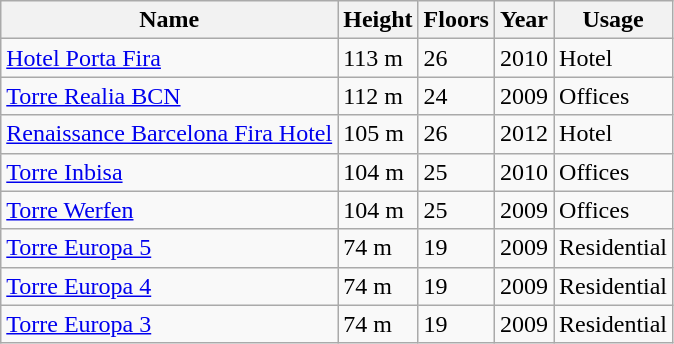<table class="wikitable sortable">
<tr>
<th>Name</th>
<th>Height</th>
<th>Floors</th>
<th>Year</th>
<th>Usage</th>
</tr>
<tr>
<td><a href='#'>Hotel Porta Fira</a></td>
<td>113 m</td>
<td>26</td>
<td>2010</td>
<td>Hotel</td>
</tr>
<tr>
<td><a href='#'>Torre Realia BCN</a></td>
<td>112 m</td>
<td>24</td>
<td>2009</td>
<td>Offices</td>
</tr>
<tr>
<td><a href='#'>Renaissance Barcelona Fira Hotel</a></td>
<td>105 m</td>
<td>26</td>
<td>2012</td>
<td>Hotel</td>
</tr>
<tr>
<td><a href='#'>Torre Inbisa</a></td>
<td>104 m</td>
<td>25</td>
<td>2010</td>
<td>Offices</td>
</tr>
<tr>
<td><a href='#'>Torre Werfen</a></td>
<td>104 m</td>
<td>25</td>
<td>2009</td>
<td>Offices</td>
</tr>
<tr>
<td><a href='#'>Torre Europa 5</a></td>
<td>74 m</td>
<td>19</td>
<td>2009</td>
<td>Residential</td>
</tr>
<tr>
<td><a href='#'>Torre Europa 4</a></td>
<td>74 m</td>
<td>19</td>
<td>2009</td>
<td>Residential</td>
</tr>
<tr>
<td><a href='#'>Torre Europa 3</a></td>
<td>74 m</td>
<td>19</td>
<td>2009</td>
<td>Residential</td>
</tr>
</table>
